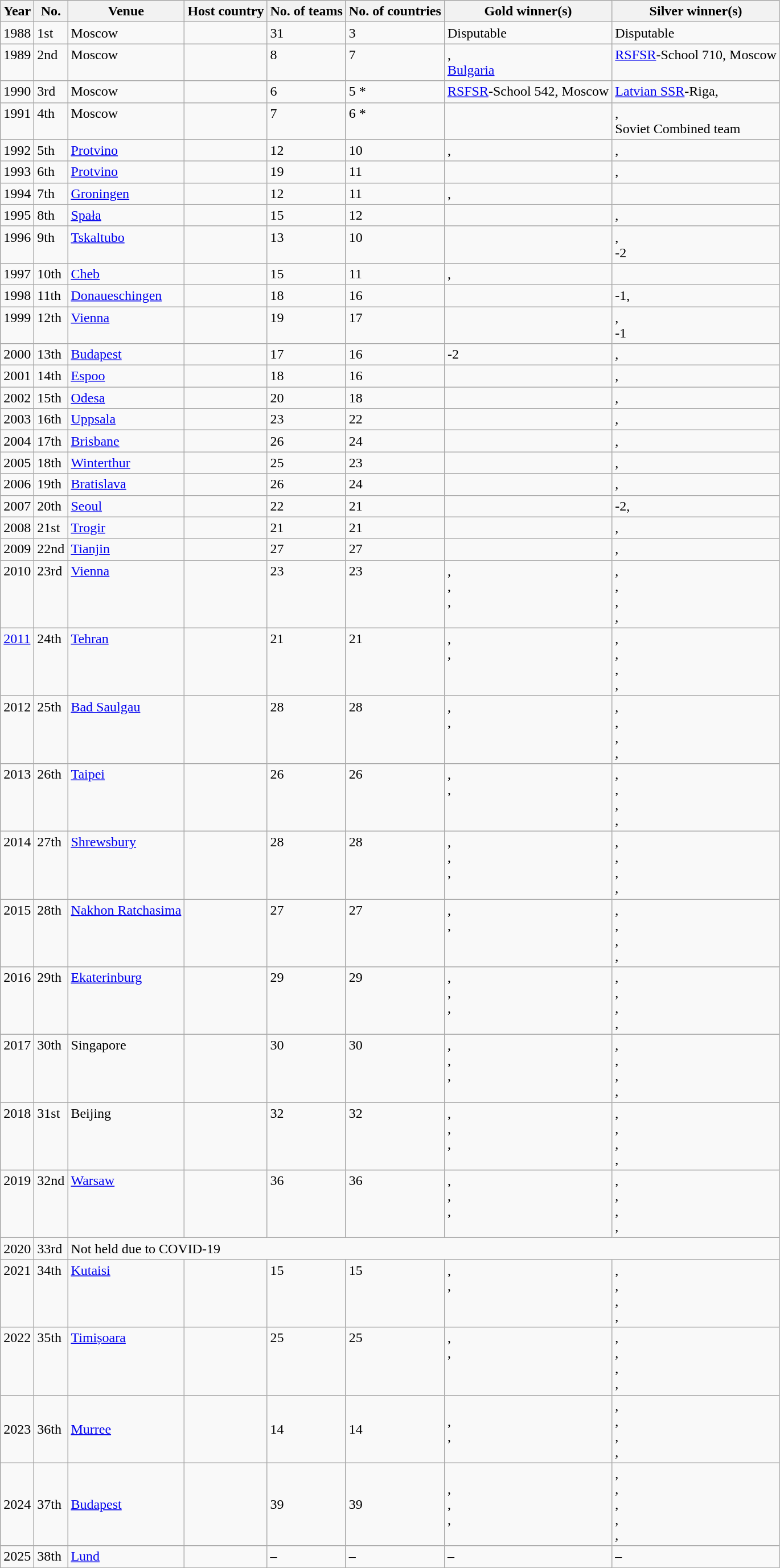<table class="wikitable">
<tr>
<th>Year</th>
<th>No.</th>
<th>Venue</th>
<th>Host country</th>
<th>No. of teams</th>
<th>No. of countries</th>
<th>Gold winner(s)</th>
<th>Silver winner(s)</th>
</tr>
<tr valign="top">
<td>1988</td>
<td>1st</td>
<td>Moscow</td>
<td></td>
<td>31</td>
<td>3</td>
<td>Disputable</td>
<td>Disputable</td>
</tr>
<tr valign="top">
<td>1989</td>
<td>2nd</td>
<td>Moscow</td>
<td></td>
<td>8</td>
<td>7</td>
<td>,<br> <a href='#'>Bulgaria</a></td>
<td> <a href='#'>RSFSR</a>-School 710, Moscow</td>
</tr>
<tr valign="top">
<td>1990</td>
<td>3rd</td>
<td>Moscow</td>
<td></td>
<td>6</td>
<td>5 *</td>
<td> <a href='#'>RSFSR</a>-School 542, Moscow</td>
<td> <a href='#'>Latvian SSR</a>-Riga,<br></td>
</tr>
<tr valign="top">
<td>1991</td>
<td>4th</td>
<td>Moscow</td>
<td></td>
<td>7</td>
<td>6 *</td>
<td></td>
<td>,<br> Soviet Combined team</td>
</tr>
<tr valign="top">
<td>1992</td>
<td>5th</td>
<td><a href='#'>Protvino</a></td>
<td></td>
<td>12</td>
<td>10</td>
<td>,<br></td>
<td>,<br></td>
</tr>
<tr valign="top">
<td>1993</td>
<td>6th</td>
<td><a href='#'>Protvino</a></td>
<td></td>
<td>19</td>
<td>11</td>
<td></td>
<td>,<br></td>
</tr>
<tr valign="top">
<td>1994</td>
<td>7th</td>
<td><a href='#'>Groningen</a></td>
<td></td>
<td>12</td>
<td>11</td>
<td>,<br></td>
<td></td>
</tr>
<tr valign="top">
<td>1995</td>
<td>8th</td>
<td><a href='#'>Spała</a></td>
<td></td>
<td>15</td>
<td>12</td>
<td></td>
<td>,<br></td>
</tr>
<tr valign="top">
<td>1996</td>
<td>9th</td>
<td><a href='#'>Tskaltubo</a></td>
<td></td>
<td>13</td>
<td>10</td>
<td></td>
<td>,<br>-2</td>
</tr>
<tr valign="top">
<td>1997</td>
<td>10th</td>
<td><a href='#'>Cheb</a></td>
<td></td>
<td>15</td>
<td>11</td>
<td>,<br></td>
<td></td>
</tr>
<tr valign="top">
<td>1998</td>
<td>11th</td>
<td><a href='#'>Donaueschingen</a></td>
<td></td>
<td>18</td>
<td>16</td>
<td></td>
<td>-1,<br></td>
</tr>
<tr valign="top">
<td>1999</td>
<td>12th</td>
<td><a href='#'>Vienna</a></td>
<td></td>
<td>19</td>
<td>17</td>
<td></td>
<td>,<br>-1</td>
</tr>
<tr valign="top">
<td>2000</td>
<td>13th</td>
<td><a href='#'>Budapest</a></td>
<td></td>
<td>17</td>
<td>16</td>
<td>-2</td>
<td>,<br></td>
</tr>
<tr valign="top">
<td>2001</td>
<td>14th</td>
<td><a href='#'>Espoo</a></td>
<td></td>
<td>18</td>
<td>16</td>
<td></td>
<td>,<br></td>
</tr>
<tr valign="top">
<td>2002</td>
<td>15th</td>
<td><a href='#'>Odesa</a></td>
<td></td>
<td>20</td>
<td>18</td>
<td></td>
<td>,<br></td>
</tr>
<tr valign="top">
<td>2003</td>
<td>16th</td>
<td><a href='#'>Uppsala</a></td>
<td></td>
<td>23</td>
<td>22</td>
<td></td>
<td>,<br></td>
</tr>
<tr valign="top">
<td>2004</td>
<td>17th</td>
<td><a href='#'>Brisbane</a></td>
<td></td>
<td>26</td>
<td>24</td>
<td></td>
<td>,<br></td>
</tr>
<tr valign="top">
<td>2005</td>
<td>18th</td>
<td><a href='#'>Winterthur</a></td>
<td></td>
<td>25</td>
<td>23</td>
<td></td>
<td>,<br></td>
</tr>
<tr valign="top">
<td>2006</td>
<td>19th</td>
<td><a href='#'>Bratislava</a></td>
<td></td>
<td>26</td>
<td>24</td>
<td></td>
<td>,<br></td>
</tr>
<tr valign="top">
<td>2007</td>
<td>20th</td>
<td><a href='#'>Seoul</a></td>
<td></td>
<td>22</td>
<td>21</td>
<td></td>
<td>-2,<br></td>
</tr>
<tr valign="top">
<td>2008</td>
<td>21st</td>
<td><a href='#'>Trogir</a></td>
<td></td>
<td>21</td>
<td>21</td>
<td></td>
<td>,<br></td>
</tr>
<tr valign="top">
<td>2009</td>
<td>22nd</td>
<td><a href='#'>Tianjin</a></td>
<td></td>
<td>27</td>
<td>27</td>
<td></td>
<td>,<br></td>
</tr>
<tr valign="top">
<td>2010</td>
<td>23rd</td>
<td><a href='#'>Vienna</a></td>
<td></td>
<td>23</td>
<td>23</td>
<td>,<br>,<br>,<br></td>
<td>,<br>,<br>,<br>,<br></td>
</tr>
<tr valign="top">
<td><a href='#'>2011</a></td>
<td>24th</td>
<td><a href='#'>Tehran</a></td>
<td></td>
<td>21</td>
<td>21</td>
<td>,<br>,<br></td>
<td>,<br>,<br>,<br>,<br></td>
</tr>
<tr valign="top">
<td>2012</td>
<td>25th</td>
<td><a href='#'>Bad Saulgau</a></td>
<td></td>
<td>28</td>
<td>28</td>
<td>,<br>,<br></td>
<td>,<br>,<br>,<br>,<br></td>
</tr>
<tr valign="top">
<td>2013</td>
<td>26th</td>
<td><a href='#'>Taipei</a></td>
<td></td>
<td>26</td>
<td>26</td>
<td>,<br>,<br></td>
<td>,<br>,<br>,<br>,<br></td>
</tr>
<tr valign="top">
<td>2014</td>
<td>27th</td>
<td><a href='#'>Shrewsbury</a></td>
<td></td>
<td>28</td>
<td>28</td>
<td>,<br>,<br>,<br></td>
<td>,<br>,<br>,<br>,<br></td>
</tr>
<tr valign="top">
<td>2015</td>
<td>28th</td>
<td><a href='#'>Nakhon Ratchasima</a></td>
<td></td>
<td>27</td>
<td>27</td>
<td>,<br>,<br></td>
<td>,<br>,<br>,<br>,<br></td>
</tr>
<tr valign="top">
<td>2016</td>
<td>29th</td>
<td><a href='#'>Ekaterinburg</a></td>
<td></td>
<td>29</td>
<td>29</td>
<td>,<br>,<br>,<br></td>
<td>,<br>,<br>,<br>,<br></td>
</tr>
<tr valign="top">
<td>2017</td>
<td>30th</td>
<td>Singapore</td>
<td></td>
<td>30</td>
<td>30</td>
<td>,<br>,<br>,<br></td>
<td>,<br>,<br>,<br>,<br></td>
</tr>
<tr valign="top">
<td>2018</td>
<td>31st</td>
<td>Beijing</td>
<td></td>
<td>32</td>
<td>32</td>
<td>,<br>,<br>,<br></td>
<td>,<br>,<br>,<br>,<br></td>
</tr>
<tr valign="top">
<td>2019</td>
<td>32nd</td>
<td><a href='#'>Warsaw</a></td>
<td></td>
<td>36</td>
<td>36</td>
<td>,<br>,<br>,<br></td>
<td>,<br>,<br>,<br>,<br></td>
</tr>
<tr>
<td>2020</td>
<td>33rd</td>
<td colspan="6">Not held due to COVID-19</td>
</tr>
<tr valign="top">
<td>2021</td>
<td>34th</td>
<td><a href='#'>Kutaisi</a></td>
<td></td>
<td>15</td>
<td>15</td>
<td>,<br>,<br></td>
<td>,<br>,<br>,<br>,<br></td>
</tr>
<tr valign="top">
<td>2022</td>
<td>35th</td>
<td><a href='#'>Timișoara</a></td>
<td></td>
<td>25</td>
<td>25</td>
<td>,<br>,<br></td>
<td>,<br>,<br>,<br>,<br></td>
</tr>
<tr>
<td>2023</td>
<td>36th</td>
<td><a href='#'>Murree</a></td>
<td></td>
<td>14</td>
<td>14</td>
<td>, <br>, <br></td>
<td>,<br>,<br>,<br>, <br></td>
</tr>
<tr>
<td>2024</td>
<td>37th</td>
<td><a href='#'>Budapest</a></td>
<td></td>
<td>39</td>
<td>39</td>
<td>,<br>,<br>, <br></td>
<td>,<br> ,<br> ,<br>,<br>,<br></td>
</tr>
<tr>
<td>2025</td>
<td>38th</td>
<td><a href='#'>Lund</a></td>
<td></td>
<td>–</td>
<td>–</td>
<td>–</td>
<td>–</td>
</tr>
</table>
